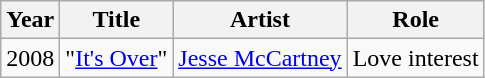<table class="wikitable">
<tr>
<th>Year</th>
<th>Title</th>
<th>Artist</th>
<th>Role</th>
</tr>
<tr>
<td>2008</td>
<td>"<a href='#'>It's Over</a>"</td>
<td><a href='#'>Jesse McCartney</a></td>
<td>Love interest</td>
</tr>
</table>
